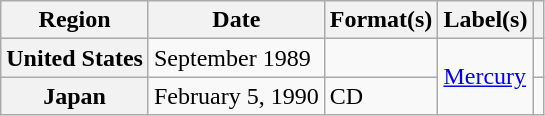<table class="wikitable plainrowheaders">
<tr>
<th scope="col">Region</th>
<th scope="col">Date</th>
<th scope="col">Format(s)</th>
<th scope="col">Label(s)</th>
<th scope="col"></th>
</tr>
<tr>
<th scope="row">United States</th>
<td>September 1989</td>
<td></td>
<td rowspan="2"><a href='#'>Mercury</a></td>
<td></td>
</tr>
<tr>
<th scope="row">Japan</th>
<td>February 5, 1990</td>
<td>CD</td>
<td></td>
</tr>
</table>
